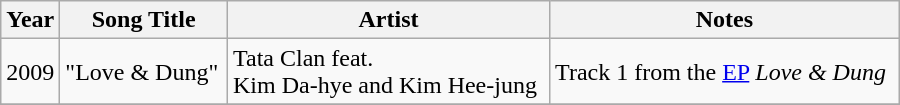<table class="wikitable" style="width:600px">
<tr>
<th width=10>Year</th>
<th>Song Title</th>
<th>Artist</th>
<th>Notes</th>
</tr>
<tr>
<td>2009</td>
<td>"Love & Dung" </td>
<td>Tata Clan feat. <br> Kim Da-hye and Kim Hee-jung</td>
<td>Track 1 from the <a href='#'>EP</a> <em>Love & Dung</em></td>
</tr>
<tr>
</tr>
</table>
